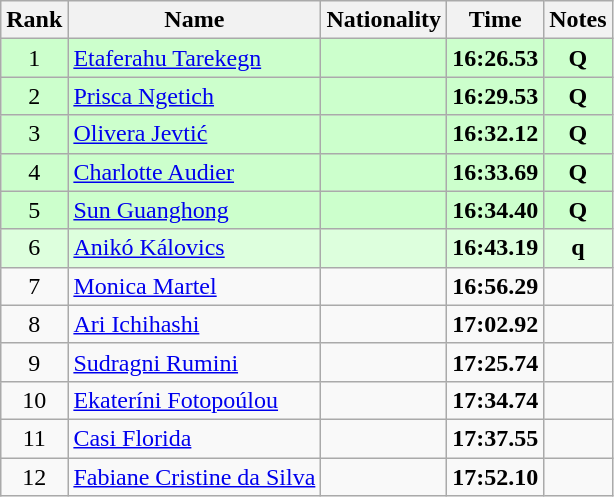<table class="wikitable sortable" style="text-align:center">
<tr>
<th>Rank</th>
<th>Name</th>
<th>Nationality</th>
<th>Time</th>
<th>Notes</th>
</tr>
<tr bgcolor=ccffcc>
<td>1</td>
<td align=left><a href='#'>Etaferahu Tarekegn</a></td>
<td align=left></td>
<td><strong>16:26.53</strong></td>
<td><strong>Q</strong></td>
</tr>
<tr bgcolor=ccffcc>
<td>2</td>
<td align=left><a href='#'>Prisca Ngetich</a></td>
<td align=left></td>
<td><strong>16:29.53</strong></td>
<td><strong>Q</strong></td>
</tr>
<tr bgcolor=ccffcc>
<td>3</td>
<td align=left><a href='#'>Olivera Jevtić</a></td>
<td align=left></td>
<td><strong>16:32.12</strong></td>
<td><strong>Q</strong></td>
</tr>
<tr bgcolor=ccffcc>
<td>4</td>
<td align=left><a href='#'>Charlotte Audier</a></td>
<td align=left></td>
<td><strong>16:33.69</strong></td>
<td><strong>Q</strong></td>
</tr>
<tr bgcolor=ccffcc>
<td>5</td>
<td align=left><a href='#'>Sun Guanghong</a></td>
<td align=left></td>
<td><strong>16:34.40</strong></td>
<td><strong>Q</strong></td>
</tr>
<tr bgcolor=ddffdd>
<td>6</td>
<td align=left><a href='#'>Anikó Kálovics</a></td>
<td align=left></td>
<td><strong>16:43.19</strong></td>
<td><strong>q</strong></td>
</tr>
<tr>
<td>7</td>
<td align=left><a href='#'>Monica Martel</a></td>
<td align=left></td>
<td><strong>16:56.29</strong></td>
<td></td>
</tr>
<tr>
<td>8</td>
<td align=left><a href='#'>Ari Ichihashi</a></td>
<td align=left></td>
<td><strong>17:02.92</strong></td>
<td></td>
</tr>
<tr>
<td>9</td>
<td align=left><a href='#'>Sudragni Rumini</a></td>
<td align=left></td>
<td><strong>17:25.74</strong></td>
<td></td>
</tr>
<tr>
<td>10</td>
<td align=left><a href='#'>Ekateríni Fotopoúlou</a></td>
<td align=left></td>
<td><strong>17:34.74</strong></td>
<td></td>
</tr>
<tr>
<td>11</td>
<td align=left><a href='#'>Casi Florida</a></td>
<td align=left></td>
<td><strong>17:37.55</strong></td>
<td></td>
</tr>
<tr>
<td>12</td>
<td align=left><a href='#'>Fabiane Cristine da Silva</a></td>
<td align=left></td>
<td><strong>17:52.10</strong></td>
<td></td>
</tr>
</table>
